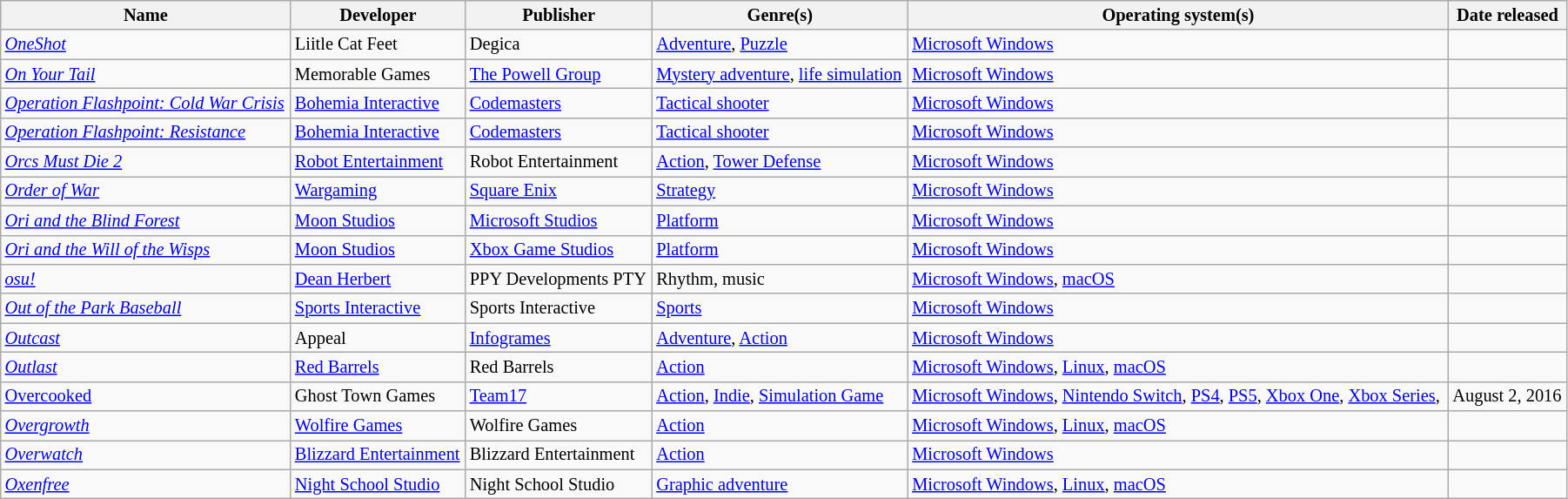<table class="wikitable sortable" style="font-size:85%; width:95%">
<tr>
<th>Name</th>
<th>Developer</th>
<th>Publisher</th>
<th>Genre(s)</th>
<th>Operating system(s)</th>
<th>Date released</th>
</tr>
<tr>
<td><em><a href='#'>OneShot</a></em></td>
<td>Liitle Cat Feet</td>
<td>Degica</td>
<td><a href='#'>Adventure</a>, <a href='#'>Puzzle</a></td>
<td><a href='#'>Microsoft Windows</a></td>
<td></td>
</tr>
<tr>
<td><em><a href='#'>On Your Tail</a></em></td>
<td>Memorable Games</td>
<td><a href='#'>The Powell Group</a></td>
<td><a href='#'>Mystery adventure</a>, <a href='#'>life simulation</a></td>
<td><a href='#'>Microsoft Windows</a></td>
<td></td>
</tr>
<tr>
<td><em><a href='#'>Operation Flashpoint: Cold War Crisis</a></em></td>
<td><a href='#'>Bohemia Interactive</a></td>
<td><a href='#'>Codemasters</a></td>
<td><a href='#'>Tactical shooter</a></td>
<td><a href='#'>Microsoft Windows</a></td>
<td></td>
</tr>
<tr>
<td><em><a href='#'>Operation Flashpoint: Resistance</a></em></td>
<td><a href='#'>Bohemia Interactive</a></td>
<td><a href='#'>Codemasters</a></td>
<td><a href='#'>Tactical shooter</a></td>
<td><a href='#'>Microsoft Windows</a></td>
<td></td>
</tr>
<tr>
<td><em><a href='#'>Orcs Must Die 2</a></em></td>
<td><a href='#'>Robot Entertainment</a></td>
<td>Robot Entertainment</td>
<td><a href='#'>Action</a>, <a href='#'>Tower Defense</a></td>
<td><a href='#'>Microsoft Windows</a></td>
<td></td>
</tr>
<tr>
<td><em><a href='#'>Order of War</a></em></td>
<td><a href='#'>Wargaming</a></td>
<td><a href='#'>Square Enix</a></td>
<td><a href='#'>Strategy</a></td>
<td><a href='#'>Microsoft Windows</a></td>
<td></td>
</tr>
<tr>
<td><em><a href='#'>Ori and the Blind Forest</a></em></td>
<td><a href='#'>Moon Studios</a></td>
<td><a href='#'>Microsoft Studios</a></td>
<td><a href='#'>Platform</a></td>
<td><a href='#'>Microsoft Windows</a></td>
<td></td>
</tr>
<tr>
<td><em><a href='#'>Ori and the Will of the Wisps</a></em></td>
<td><a href='#'>Moon Studios</a></td>
<td><a href='#'>Xbox Game Studios</a></td>
<td><a href='#'>Platform</a></td>
<td><a href='#'>Microsoft Windows</a></td>
<td></td>
</tr>
<tr>
<td><em><a href='#'>osu!</a></em></td>
<td><a href='#'>Dean Herbert</a></td>
<td>PPY Developments PTY</td>
<td>Rhythm, music</td>
<td><a href='#'>Microsoft Windows</a>, <a href='#'>macOS</a></td>
<td></td>
</tr>
<tr>
<td><em><a href='#'>Out of the Park Baseball</a></em></td>
<td><a href='#'>Sports Interactive</a></td>
<td>Sports Interactive</td>
<td><a href='#'>Sports</a></td>
<td><a href='#'>Microsoft Windows</a></td>
<td></td>
</tr>
<tr>
<td><em><a href='#'>Outcast</a></em></td>
<td>Appeal</td>
<td><a href='#'>Infogrames</a></td>
<td><a href='#'>Adventure</a>, <a href='#'>Action</a></td>
<td><a href='#'>Microsoft Windows</a></td>
<td></td>
</tr>
<tr>
<td><em><a href='#'>Outlast</a></em></td>
<td><a href='#'>Red Barrels</a></td>
<td>Red Barrels</td>
<td><a href='#'>Action</a></td>
<td><a href='#'>Microsoft Windows</a>, <a href='#'>Linux</a>, <a href='#'>macOS</a></td>
<td></td>
</tr>
<tr>
<td><a href='#'>Overcooked</a></td>
<td>Ghost Town Games</td>
<td><a href='#'>Team17</a></td>
<td><a href='#'>Action</a>, <a href='#'>Indie</a>, <a href='#'>Simulation Game</a></td>
<td><a href='#'>Microsoft Windows</a>, <a href='#'>Nintendo Switch</a>, <a href='#'>PS4</a>, <a href='#'>PS5</a>, <a href='#'>Xbox One</a>, <a href='#'>Xbox Series</a>,</td>
<td>August 2, 2016</td>
</tr>
<tr>
<td><em><a href='#'>Overgrowth</a></em></td>
<td><a href='#'>Wolfire Games</a></td>
<td>Wolfire Games</td>
<td><a href='#'>Action</a></td>
<td><a href='#'>Microsoft Windows</a>, <a href='#'>Linux</a>, <a href='#'>macOS</a></td>
<td></td>
</tr>
<tr>
<td><em><a href='#'>Overwatch</a></em></td>
<td><a href='#'>Blizzard Entertainment</a></td>
<td>Blizzard Entertainment</td>
<td><a href='#'>Action</a></td>
<td><a href='#'>Microsoft Windows</a></td>
<td></td>
</tr>
<tr>
<td><em><a href='#'>Oxenfree</a></em></td>
<td><a href='#'>Night School Studio</a></td>
<td>Night School Studio</td>
<td><a href='#'>Graphic adventure</a></td>
<td><a href='#'>Microsoft Windows</a>, <a href='#'>Linux</a>, <a href='#'>macOS</a></td>
<td></td>
</tr>
</table>
